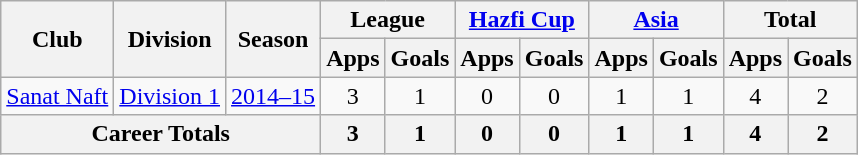<table class="wikitable" style="text-align: center;">
<tr>
<th rowspan=2>Club</th>
<th rowspan=2>Division</th>
<th rowspan=2>Season</th>
<th colspan=2>League</th>
<th colspan=2><a href='#'>Hazfi Cup</a></th>
<th colspan=2><a href='#'>Asia</a></th>
<th colspan=2>Total</th>
</tr>
<tr>
<th>Apps</th>
<th>Goals</th>
<th>Apps</th>
<th>Goals</th>
<th>Apps</th>
<th>Goals</th>
<th>Apps</th>
<th>Goals</th>
</tr>
<tr>
<td><a href='#'>Sanat Naft</a></td>
<td><a href='#'>Division 1</a></td>
<td><a href='#'>2014–15</a></td>
<td>3</td>
<td>1</td>
<td>0</td>
<td>0</td>
<td>1</td>
<td>1</td>
<td>4</td>
<td>2</td>
</tr>
<tr>
<th colspan=3>Career Totals</th>
<th>3</th>
<th>1</th>
<th>0</th>
<th>0</th>
<th>1</th>
<th>1</th>
<th>4</th>
<th>2</th>
</tr>
</table>
